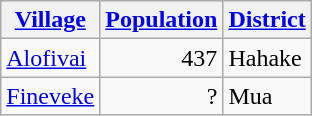<table class="wikitable sortable" style="text-align:left">
<tr>
<th><a href='#'>Village</a></th>
<th><a href='#'>Population</a></th>
<th><a href='#'>District</a></th>
</tr>
<tr>
<td><a href='#'>Alofivai</a></td>
<td align="right">437</td>
<td>Hahake</td>
</tr>
<tr>
<td><a href='#'>Fineveke</a></td>
<td align="right">?</td>
<td>Mua</td>
</tr>
</table>
